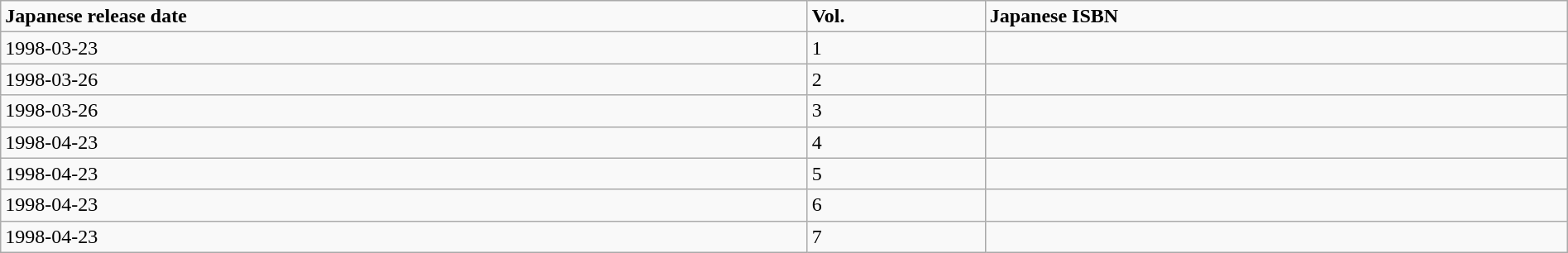<table class="wikitable" width="100%">
<tr>
<td><strong>Japanese release date</strong></td>
<td><strong>Vol.</strong></td>
<td><strong>Japanese ISBN</strong></td>
</tr>
<tr>
<td>1998-03-23</td>
<td>1</td>
<td></td>
</tr>
<tr>
<td>1998-03-26</td>
<td>2</td>
<td></td>
</tr>
<tr>
<td>1998-03-26</td>
<td>3</td>
<td></td>
</tr>
<tr>
<td>1998-04-23</td>
<td>4</td>
<td></td>
</tr>
<tr>
<td>1998-04-23</td>
<td>5</td>
<td></td>
</tr>
<tr>
<td>1998-04-23</td>
<td>6</td>
<td></td>
</tr>
<tr>
<td>1998-04-23</td>
<td>7</td>
<td></td>
</tr>
</table>
